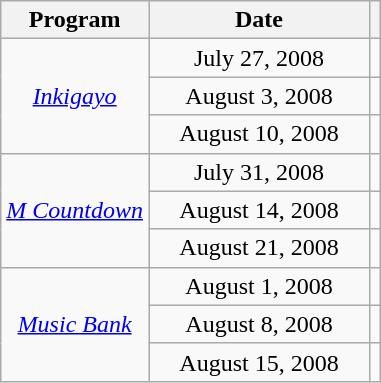<table class="wikitable" style="text-align:center">
<tr>
<th>Program</th>
<th width="140">Date</th>
<th></th>
</tr>
<tr>
<td rowspan="3"><em><a href='#'>Inkigayo</a></em></td>
<td>July 27, 2008</td>
<td></td>
</tr>
<tr>
<td>August 3, 2008</td>
<td></td>
</tr>
<tr>
<td>August 10, 2008</td>
<td></td>
</tr>
<tr>
<td rowspan="3"><em><a href='#'>M Countdown</a></em></td>
<td>July 31, 2008</td>
<td></td>
</tr>
<tr>
<td>August 14, 2008</td>
<td></td>
</tr>
<tr>
<td>August 21, 2008</td>
<td></td>
</tr>
<tr>
<td rowspan="3"><a href='#'><em>Music Bank</em></a></td>
<td>August 1, 2008</td>
<td></td>
</tr>
<tr>
<td>August 8, 2008</td>
<td></td>
</tr>
<tr>
<td>August 15, 2008</td>
<td></td>
</tr>
</table>
